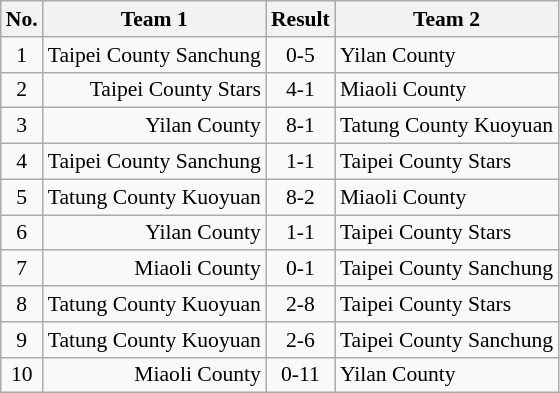<table class="wikitable" style="font-size: 90%; text-align: center;">
<tr>
<th>No.</th>
<th>Team 1</th>
<th>Result</th>
<th>Team 2</th>
</tr>
<tr>
<td>1</td>
<td align="right">Taipei County Sanchung</td>
<td>0-5</td>
<td align="left">Yilan County</td>
</tr>
<tr>
<td>2</td>
<td align="right">Taipei County Stars</td>
<td>4-1</td>
<td align="left">Miaoli County</td>
</tr>
<tr>
<td>3</td>
<td align="right">Yilan County</td>
<td>8-1</td>
<td align="left">Tatung County Kuoyuan</td>
</tr>
<tr>
<td>4</td>
<td align="right">Taipei County Sanchung</td>
<td>1-1</td>
<td align="left">Taipei County Stars</td>
</tr>
<tr>
<td>5</td>
<td align="right">Tatung County Kuoyuan</td>
<td>8-2</td>
<td align="left">Miaoli County</td>
</tr>
<tr>
<td>6</td>
<td align="right">Yilan County</td>
<td>1-1</td>
<td align="left">Taipei County Stars</td>
</tr>
<tr>
<td>7</td>
<td align="right">Miaoli County</td>
<td>0-1</td>
<td align="left">Taipei County Sanchung</td>
</tr>
<tr>
<td>8</td>
<td align="right">Tatung County Kuoyuan</td>
<td>2-8</td>
<td align="left">Taipei County Stars</td>
</tr>
<tr>
<td>9</td>
<td align="right">Tatung County Kuoyuan</td>
<td>2-6</td>
<td align="left">Taipei County Sanchung</td>
</tr>
<tr>
<td>10</td>
<td align="right">Miaoli County</td>
<td>0-11</td>
<td align="left">Yilan County</td>
</tr>
</table>
